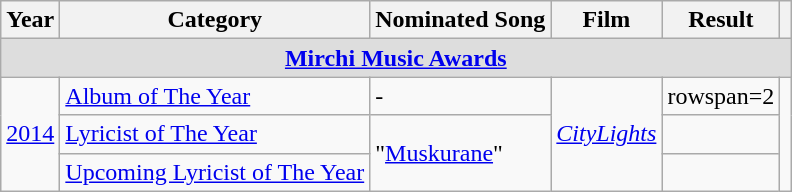<table class="wikitable plainrowheaders">
<tr>
<th>Year</th>
<th>Category</th>
<th>Nominated Song</th>
<th>Film</th>
<th>Result</th>
<th></th>
</tr>
<tr>
<td colspan="6" style="text-align: center; background:#ddd; "><strong><a href='#'>Mirchi Music Awards</a></strong></td>
</tr>
<tr>
<td rowspan=3><a href='#'>2014</a></td>
<td><a href='#'>Album of The Year</a></td>
<td>-</td>
<td rowspan=3><em><a href='#'>CityLights</a></em></td>
<td>rowspan=2 </td>
<td rowspan=3 style="text-align: center;"></td>
</tr>
<tr>
<td><a href='#'>Lyricist of The Year</a></td>
<td rowspan=2>"<a href='#'>Muskurane</a>"</td>
</tr>
<tr>
<td><a href='#'>Upcoming Lyricist of The Year</a></td>
<td></td>
</tr>
</table>
